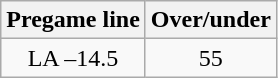<table class="wikitable">
<tr align="center">
<th style=>Pregame line</th>
<th style=>Over/under</th>
</tr>
<tr align="center">
<td>LA –14.5</td>
<td>55</td>
</tr>
</table>
